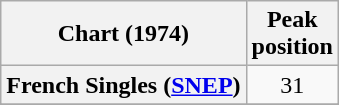<table class="wikitable sortable plainrowheaders" style="text-align:center">
<tr>
<th>Chart (1974)</th>
<th>Peak<br>position</th>
</tr>
<tr>
<th scope="row">French Singles (<a href='#'>SNEP</a>)</th>
<td align="center">31</td>
</tr>
<tr>
</tr>
<tr>
</tr>
</table>
